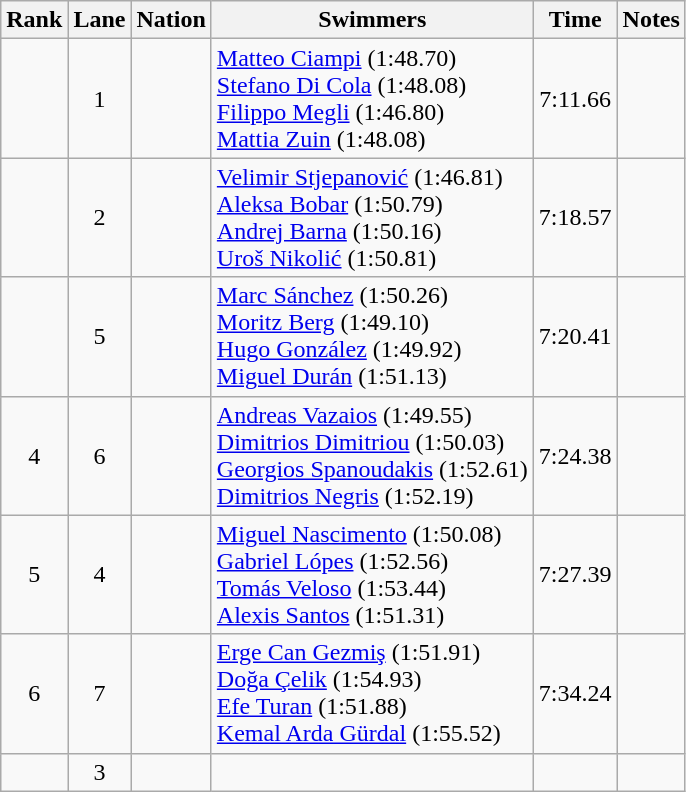<table class="wikitable sortable" style="text-align:center">
<tr>
<th>Rank</th>
<th>Lane</th>
<th>Nation</th>
<th>Swimmers</th>
<th>Time</th>
<th>Notes</th>
</tr>
<tr>
<td></td>
<td>1</td>
<td align=left></td>
<td align=left><a href='#'>Matteo Ciampi</a> (1:48.70)<br><a href='#'>Stefano Di Cola</a> (1:48.08)<br><a href='#'>Filippo Megli</a> (1:46.80)<br><a href='#'>Mattia Zuin</a> (1:48.08)</td>
<td>7:11.66</td>
<td></td>
</tr>
<tr>
<td></td>
<td>2</td>
<td align=left></td>
<td align=left><a href='#'>Velimir Stjepanović</a> (1:46.81)<br><a href='#'>Aleksa Bobar</a> (1:50.79)<br><a href='#'>Andrej Barna</a> (1:50.16)<br><a href='#'>Uroš Nikolić</a> (1:50.81)</td>
<td>7:18.57</td>
<td></td>
</tr>
<tr>
<td></td>
<td>5</td>
<td align=left></td>
<td align=left><a href='#'>Marc Sánchez</a> (1:50.26)<br><a href='#'>Moritz Berg</a> (1:49.10)<br><a href='#'>Hugo González</a> (1:49.92)<br><a href='#'>Miguel Durán</a> (1:51.13)</td>
<td>7:20.41</td>
<td></td>
</tr>
<tr>
<td>4</td>
<td>6</td>
<td align=left></td>
<td align=left><a href='#'>Andreas Vazaios</a> (1:49.55)<br><a href='#'>Dimitrios Dimitriou</a> (1:50.03)<br><a href='#'>Georgios Spanoudakis</a> (1:52.61)<br><a href='#'>Dimitrios Negris</a> (1:52.19)</td>
<td>7:24.38</td>
<td></td>
</tr>
<tr>
<td>5</td>
<td>4</td>
<td align=left></td>
<td align=left><a href='#'>Miguel Nascimento</a> (1:50.08)<br><a href='#'>Gabriel Lópes</a> (1:52.56)<br><a href='#'>Tomás Veloso</a> (1:53.44)<br><a href='#'>Alexis Santos</a> (1:51.31)</td>
<td>7:27.39</td>
<td></td>
</tr>
<tr>
<td>6</td>
<td>7</td>
<td align=left></td>
<td align=left><a href='#'>Erge Can Gezmiş</a> (1:51.91)<br><a href='#'>Doğa Çelik</a> (1:54.93)<br><a href='#'>Efe Turan</a> (1:51.88)<br><a href='#'>Kemal Arda Gürdal</a> (1:55.52)</td>
<td>7:34.24</td>
<td></td>
</tr>
<tr>
<td></td>
<td>3</td>
<td align=left></td>
<td></td>
<td></td>
<td></td>
</tr>
</table>
